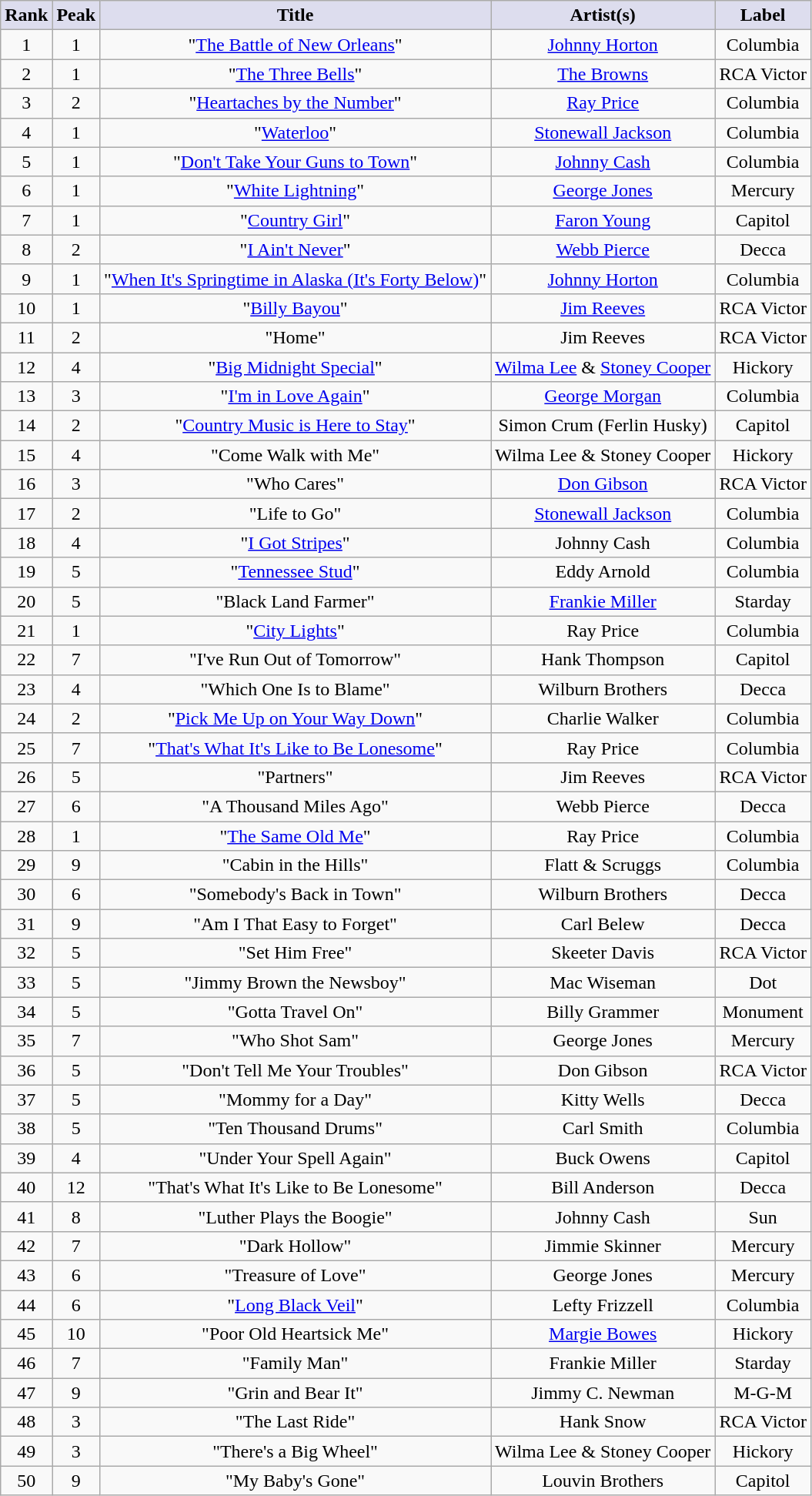<table class="wikitable sortable" style="text-align: center">
<tr>
<th scope="col" style="background:#dde;">Rank</th>
<th scope="col" style="background:#dde;">Peak</th>
<th scope="col" style="background:#dde;">Title</th>
<th scope="col" style="background:#dde;">Artist(s)</th>
<th scope="col" style="background:#dde;">Label</th>
</tr>
<tr>
<td>1</td>
<td>1</td>
<td>"<a href='#'>The Battle of New Orleans</a>"</td>
<td><a href='#'>Johnny Horton</a></td>
<td>Columbia</td>
</tr>
<tr>
<td>2</td>
<td>1</td>
<td>"<a href='#'>The Three Bells</a>"</td>
<td><a href='#'>The Browns</a></td>
<td>RCA Victor</td>
</tr>
<tr>
<td>3</td>
<td>2</td>
<td>"<a href='#'>Heartaches by the Number</a>"</td>
<td><a href='#'>Ray Price</a></td>
<td>Columbia</td>
</tr>
<tr>
<td>4</td>
<td>1</td>
<td>"<a href='#'>Waterloo</a>"</td>
<td><a href='#'>Stonewall Jackson</a></td>
<td>Columbia</td>
</tr>
<tr>
<td>5</td>
<td>1</td>
<td>"<a href='#'>Don't Take Your Guns to Town</a>"</td>
<td><a href='#'>Johnny Cash</a></td>
<td>Columbia</td>
</tr>
<tr>
<td>6</td>
<td>1</td>
<td>"<a href='#'>White Lightning</a>"</td>
<td><a href='#'>George Jones</a></td>
<td>Mercury</td>
</tr>
<tr>
<td>7</td>
<td>1</td>
<td>"<a href='#'>Country Girl</a>"</td>
<td><a href='#'>Faron Young</a></td>
<td>Capitol</td>
</tr>
<tr>
<td>8</td>
<td>2</td>
<td>"<a href='#'>I Ain't Never</a>"</td>
<td><a href='#'>Webb Pierce</a></td>
<td>Decca</td>
</tr>
<tr>
<td>9</td>
<td>1</td>
<td>"<a href='#'>When It's Springtime in Alaska (It's Forty Below)</a>"</td>
<td><a href='#'>Johnny Horton</a></td>
<td>Columbia</td>
</tr>
<tr>
<td>10</td>
<td>1</td>
<td>"<a href='#'>Billy Bayou</a>"</td>
<td><a href='#'>Jim Reeves</a></td>
<td>RCA Victor</td>
</tr>
<tr>
<td>11</td>
<td>2</td>
<td>"Home"</td>
<td>Jim Reeves</td>
<td>RCA Victor</td>
</tr>
<tr>
<td>12</td>
<td>4</td>
<td>"<a href='#'>Big Midnight Special</a>"</td>
<td><a href='#'>Wilma Lee</a> & <a href='#'>Stoney Cooper</a></td>
<td>Hickory</td>
</tr>
<tr>
<td>13</td>
<td>3</td>
<td>"<a href='#'>I'm in Love Again</a>"</td>
<td><a href='#'>George Morgan</a></td>
<td>Columbia</td>
</tr>
<tr>
<td>14</td>
<td>2</td>
<td>"<a href='#'>Country Music is Here to Stay</a>"</td>
<td>Simon Crum (Ferlin Husky)</td>
<td>Capitol</td>
</tr>
<tr>
<td>15</td>
<td>4</td>
<td>"Come Walk with Me"</td>
<td>Wilma Lee & Stoney Cooper</td>
<td>Hickory</td>
</tr>
<tr>
<td>16</td>
<td>3</td>
<td>"Who Cares"</td>
<td><a href='#'>Don Gibson</a></td>
<td>RCA Victor</td>
</tr>
<tr>
<td>17</td>
<td>2</td>
<td>"Life to Go"</td>
<td><a href='#'>Stonewall Jackson</a></td>
<td>Columbia</td>
</tr>
<tr>
<td>18</td>
<td>4</td>
<td>"<a href='#'>I Got Stripes</a>"</td>
<td>Johnny Cash</td>
<td>Columbia</td>
</tr>
<tr>
<td>19</td>
<td>5</td>
<td>"<a href='#'>Tennessee Stud</a>"</td>
<td>Eddy Arnold</td>
<td>Columbia</td>
</tr>
<tr>
<td>20</td>
<td>5</td>
<td>"Black Land Farmer"</td>
<td><a href='#'>Frankie Miller</a></td>
<td>Starday</td>
</tr>
<tr>
<td>21</td>
<td>1</td>
<td>"<a href='#'>City Lights</a>"</td>
<td>Ray Price</td>
<td>Columbia</td>
</tr>
<tr>
<td>22</td>
<td>7</td>
<td>"I've Run Out of Tomorrow"</td>
<td>Hank Thompson</td>
<td>Capitol</td>
</tr>
<tr>
<td>23</td>
<td>4</td>
<td>"Which One Is to Blame"</td>
<td>Wilburn Brothers</td>
<td>Decca</td>
</tr>
<tr>
<td>24</td>
<td>2</td>
<td>"<a href='#'>Pick Me Up on Your Way Down</a>"</td>
<td>Charlie Walker</td>
<td>Columbia</td>
</tr>
<tr>
<td>25</td>
<td>7</td>
<td>"<a href='#'>That's What It's Like to Be Lonesome</a>"</td>
<td>Ray Price</td>
<td>Columbia</td>
</tr>
<tr>
<td>26</td>
<td>5</td>
<td>"Partners"</td>
<td>Jim Reeves</td>
<td>RCA Victor</td>
</tr>
<tr>
<td>27</td>
<td>6</td>
<td>"A Thousand Miles Ago"</td>
<td>Webb Pierce</td>
<td>Decca</td>
</tr>
<tr>
<td>28</td>
<td>1</td>
<td>"<a href='#'>The Same Old Me</a>"</td>
<td>Ray Price</td>
<td>Columbia</td>
</tr>
<tr>
<td>29</td>
<td>9</td>
<td>"Cabin in the Hills"</td>
<td>Flatt & Scruggs</td>
<td>Columbia</td>
</tr>
<tr>
<td>30</td>
<td>6</td>
<td>"Somebody's Back in Town"</td>
<td>Wilburn Brothers</td>
<td>Decca</td>
</tr>
<tr>
<td>31</td>
<td>9</td>
<td>"Am I That Easy to Forget"</td>
<td>Carl Belew</td>
<td>Decca</td>
</tr>
<tr>
<td>32</td>
<td>5</td>
<td>"Set Him Free"</td>
<td>Skeeter Davis</td>
<td>RCA Victor</td>
</tr>
<tr>
<td>33</td>
<td>5</td>
<td>"Jimmy Brown the Newsboy"</td>
<td>Mac Wiseman</td>
<td>Dot</td>
</tr>
<tr>
<td>34</td>
<td>5</td>
<td>"Gotta Travel On"</td>
<td>Billy Grammer</td>
<td>Monument</td>
</tr>
<tr>
<td>35</td>
<td>7</td>
<td>"Who Shot Sam"</td>
<td>George Jones</td>
<td>Mercury</td>
</tr>
<tr>
<td>36</td>
<td>5</td>
<td>"Don't Tell Me Your Troubles"</td>
<td>Don Gibson</td>
<td>RCA Victor</td>
</tr>
<tr>
<td>37</td>
<td>5</td>
<td>"Mommy for a Day"</td>
<td>Kitty Wells</td>
<td>Decca</td>
</tr>
<tr>
<td>38</td>
<td>5</td>
<td>"Ten Thousand Drums"</td>
<td>Carl Smith</td>
<td>Columbia</td>
</tr>
<tr>
<td>39</td>
<td>4</td>
<td>"Under Your Spell Again"</td>
<td>Buck Owens</td>
<td>Capitol</td>
</tr>
<tr>
<td>40</td>
<td>12</td>
<td>"That's What It's Like to Be Lonesome"</td>
<td>Bill Anderson</td>
<td>Decca</td>
</tr>
<tr>
<td>41</td>
<td>8</td>
<td>"Luther Plays the Boogie"</td>
<td>Johnny Cash</td>
<td>Sun</td>
</tr>
<tr>
<td>42</td>
<td>7</td>
<td>"Dark Hollow"</td>
<td>Jimmie Skinner</td>
<td>Mercury</td>
</tr>
<tr>
<td>43</td>
<td>6</td>
<td>"Treasure of Love"</td>
<td>George Jones</td>
<td>Mercury</td>
</tr>
<tr>
<td>44</td>
<td>6</td>
<td>"<a href='#'>Long Black Veil</a>"</td>
<td>Lefty Frizzell</td>
<td>Columbia</td>
</tr>
<tr>
<td>45</td>
<td>10</td>
<td>"Poor Old Heartsick Me"</td>
<td><a href='#'>Margie Bowes</a></td>
<td>Hickory</td>
</tr>
<tr>
<td>46</td>
<td>7</td>
<td>"Family Man"</td>
<td>Frankie Miller</td>
<td>Starday</td>
</tr>
<tr>
<td>47</td>
<td>9</td>
<td>"Grin and Bear It"</td>
<td>Jimmy C. Newman</td>
<td>M-G-M</td>
</tr>
<tr>
<td>48</td>
<td>3</td>
<td>"The Last Ride"</td>
<td>Hank Snow</td>
<td>RCA Victor</td>
</tr>
<tr>
<td>49</td>
<td>3</td>
<td>"There's a Big Wheel"</td>
<td>Wilma Lee & Stoney Cooper</td>
<td>Hickory</td>
</tr>
<tr>
<td>50</td>
<td>9</td>
<td>"My Baby's Gone"</td>
<td>Louvin Brothers</td>
<td>Capitol</td>
</tr>
</table>
